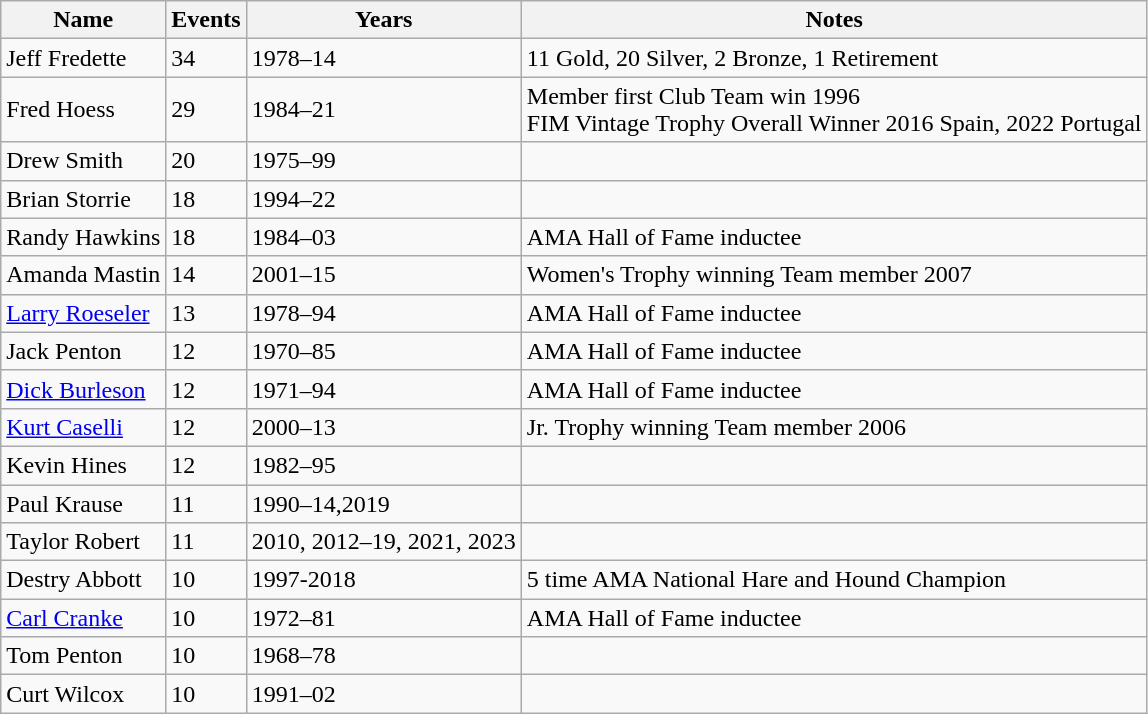<table class="wikitable sortable" style="text-align: left;">
<tr>
<th>Name</th>
<th>Events</th>
<th>Years</th>
<th>Notes</th>
</tr>
<tr>
<td data-sort-value "Fredette, Jeff">Jeff Fredette</td>
<td>34</td>
<td>1978–14</td>
<td>11 Gold, 20 Silver, 2 Bronze, 1 Retirement</td>
</tr>
<tr>
<td data-sort-value "Hoess, Fred">Fred Hoess</td>
<td>29</td>
<td>1984–21</td>
<td>Member first Club Team win 1996<br>FIM Vintage Trophy Overall Winner 2016 Spain, 2022 Portugal</td>
</tr>
<tr>
<td data-sort-value "Smith, Drew">Drew Smith</td>
<td>20</td>
<td>1975–99</td>
<td></td>
</tr>
<tr>
<td data-sort-value "Storrie, Brian">Brian Storrie</td>
<td>18</td>
<td>1994–22</td>
<td></td>
</tr>
<tr>
<td data-sort-value "Hawkins, Randy">Randy Hawkins</td>
<td>18</td>
<td>1984–03</td>
<td>AMA Hall of Fame inductee</td>
</tr>
<tr>
<td data-sort-value "Mastin, Amanda">Amanda Mastin</td>
<td>14</td>
<td>2001–15</td>
<td>Women's Trophy winning Team member 2007</td>
</tr>
<tr>
<td data-sort-value "Roeseler, Larry"><a href='#'>Larry Roeseler</a></td>
<td>13</td>
<td>1978–94</td>
<td>AMA Hall of Fame inductee </td>
</tr>
<tr>
<td data-sort-value "Penton, Jack">Jack Penton</td>
<td>12</td>
<td>1970–85</td>
<td>AMA Hall of Fame inductee</td>
</tr>
<tr>
<td data-sort-value "Burleson, Dick"><a href='#'>Dick Burleson</a></td>
<td>12</td>
<td>1971–94</td>
<td>AMA Hall of Fame inductee</td>
</tr>
<tr>
<td data-sort-value "Caselli, Kurt"><a href='#'>Kurt Caselli</a></td>
<td>12</td>
<td>2000–13</td>
<td>Jr. Trophy winning Team member 2006</td>
</tr>
<tr>
<td data-sort-value "Hines, Kevin">Kevin Hines</td>
<td>12</td>
<td>1982–95</td>
<td></td>
</tr>
<tr>
<td data-sort-value "Krause, Paul">Paul Krause</td>
<td>11</td>
<td>1990–14,2019</td>
<td></td>
</tr>
<tr>
<td>Taylor Robert</td>
<td>11</td>
<td>2010, 2012–19, 2021, 2023</td>
<td></td>
</tr>
<tr>
<td>Destry Abbott</td>
<td>10</td>
<td>1997-2018</td>
<td>5 time AMA National Hare and Hound Champion</td>
</tr>
<tr>
<td data-sort-value "Cranke, Carl"><a href='#'>Carl Cranke</a></td>
<td>10</td>
<td>1972–81</td>
<td>AMA Hall of Fame inductee </td>
</tr>
<tr>
<td data-sort-value "Penton, Tom">Tom Penton</td>
<td>10</td>
<td>1968–78</td>
<td></td>
</tr>
<tr>
<td data-sort-value "Wilcox, Curt">Curt Wilcox</td>
<td>10</td>
<td>1991–02</td>
<td></td>
</tr>
</table>
